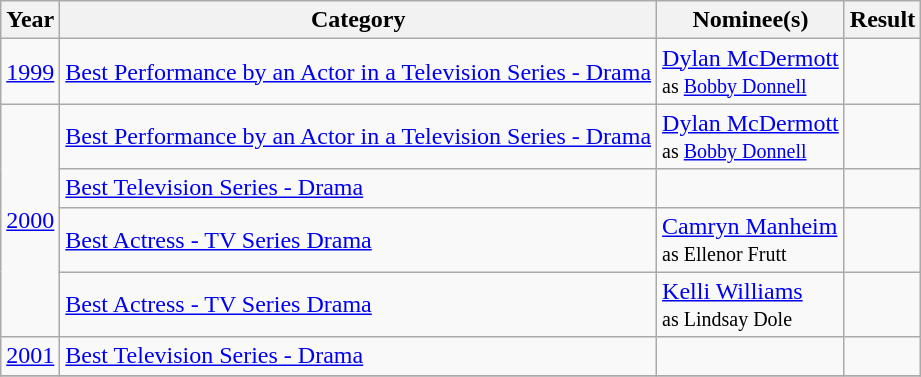<table class="wikitable">
<tr>
<th>Year</th>
<th>Category</th>
<th>Nominee(s)</th>
<th>Result</th>
</tr>
<tr>
<td><a href='#'>1999</a></td>
<td><a href='#'>Best Performance by an Actor in a Television Series - Drama</a></td>
<td><a href='#'>Dylan McDermott</a><br><small>as <a href='#'>Bobby Donnell</a></small></td>
<td></td>
</tr>
<tr>
<td rowspan="4"><a href='#'>2000</a></td>
<td><a href='#'>Best Performance by an Actor in a Television Series - Drama</a></td>
<td><a href='#'>Dylan McDermott</a><br><small>as <a href='#'>Bobby Donnell</a></small></td>
<td></td>
</tr>
<tr>
<td><a href='#'>Best Television Series - Drama</a></td>
<td></td>
<td></td>
</tr>
<tr>
<td><a href='#'>Best Actress - TV Series Drama</a></td>
<td><a href='#'>Camryn Manheim</a><br><small>as Ellenor Frutt</small></td>
<td></td>
</tr>
<tr>
<td><a href='#'>Best Actress - TV Series Drama</a></td>
<td><a href='#'>Kelli Williams</a><br><small>as Lindsay Dole</small></td>
<td></td>
</tr>
<tr>
<td><a href='#'>2001</a></td>
<td><a href='#'>Best Television Series - Drama</a></td>
<td></td>
<td></td>
</tr>
<tr>
</tr>
</table>
